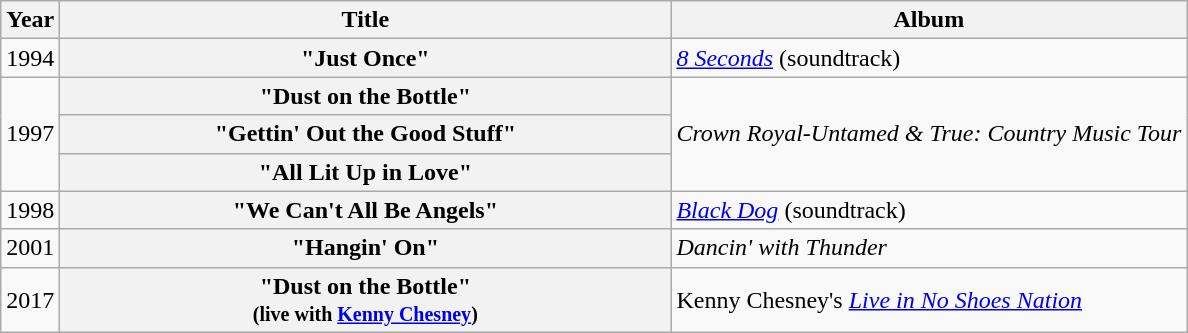<table class="wikitable plainrowheaders">
<tr>
<th>Year</th>
<th style="width:25em;">Title</th>
<th>Album</th>
</tr>
<tr>
<td>1994</td>
<th scope="row">"Just Once"</th>
<td><em><a href='#'>8 Seconds</a></em> (soundtrack)</td>
</tr>
<tr>
<td align="left" rowspan="3">1997</td>
<th scope="row">"Dust on the Bottle"</th>
<td align="left" rowspan="3"><em>Crown Royal-Untamed & True: Country Music Tour</em></td>
</tr>
<tr>
<th scope="row">"Gettin' Out the Good Stuff"</th>
</tr>
<tr>
<th scope="row">"All Lit Up in Love"</th>
</tr>
<tr>
<td>1998</td>
<th scope="row">"We Can't All Be Angels"</th>
<td><em><a href='#'>Black Dog</a></em> (soundtrack)</td>
</tr>
<tr>
<td>2001</td>
<th scope="row">"Hangin' On"</th>
<td><em>Dancin' with Thunder</em></td>
</tr>
<tr>
<td>2017</td>
<th scope="row">"Dust on the Bottle"<br><small>(live with <a href='#'>Kenny Chesney</a>)</small></th>
<td>Kenny Chesney's <em><a href='#'>Live in No Shoes Nation</a></em></td>
</tr>
</table>
